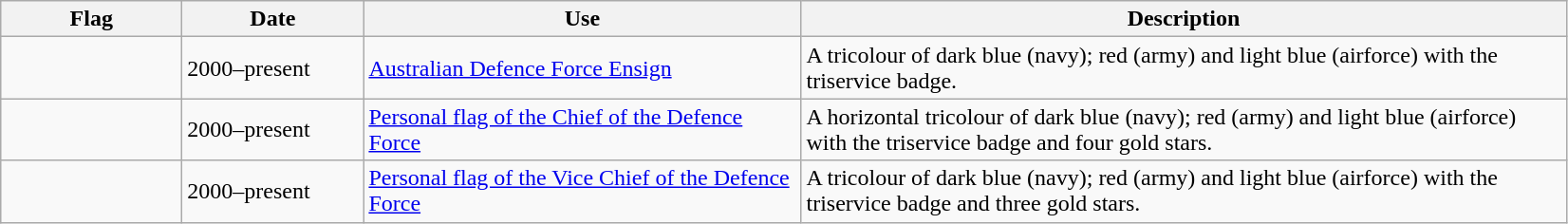<table class="wikitable">
<tr>
<th scope="col" style="width:120px;">Flag</th>
<th scope="col" style="width:120px;">Date</th>
<th scope="col" style="width:300px;">Use</th>
<th scope="col" style="width:530px;">Description</th>
</tr>
<tr>
<td style="text-align:center;"><br></td>
<td>2000–present</td>
<td><a href='#'>Australian Defence Force Ensign</a></td>
<td>A tricolour of dark blue (navy); red (army) and light blue (airforce) with the triservice badge.</td>
</tr>
<tr>
<td style="text-align:center;"><br></td>
<td>2000–present</td>
<td><a href='#'>Personal flag of the Chief of the Defence Force</a></td>
<td>A horizontal tricolour of dark blue (navy); red (army) and light blue (airforce) with the triservice badge and four gold stars.</td>
</tr>
<tr>
<td style="text-align:center;"><br></td>
<td>2000–present</td>
<td><a href='#'>Personal flag of the Vice Chief of the Defence Force</a></td>
<td>A tricolour of dark blue (navy); red (army) and light blue (airforce) with the triservice badge and three gold stars.</td>
</tr>
</table>
